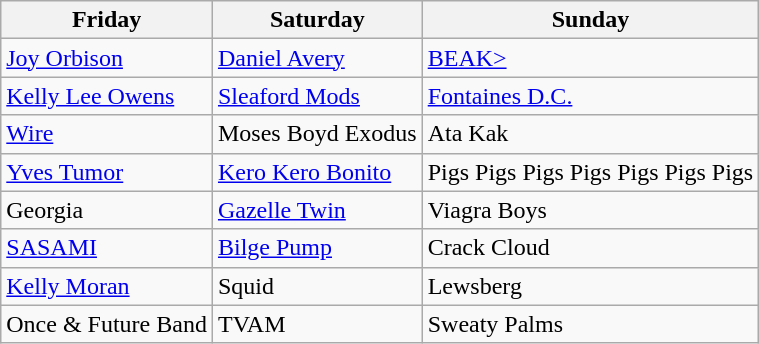<table class="wikitable">
<tr>
<th>Friday</th>
<th>Saturday</th>
<th>Sunday</th>
</tr>
<tr>
<td><a href='#'>Joy Orbison</a></td>
<td><a href='#'>Daniel Avery</a></td>
<td><a href='#'>BEAK></a></td>
</tr>
<tr>
<td><a href='#'>Kelly Lee Owens</a></td>
<td><a href='#'>Sleaford Mods</a></td>
<td><a href='#'>Fontaines D.C.</a></td>
</tr>
<tr>
<td><a href='#'>Wire</a></td>
<td>Moses Boyd Exodus</td>
<td>Ata Kak</td>
</tr>
<tr>
<td><a href='#'>Yves Tumor</a></td>
<td><a href='#'>Kero Kero Bonito</a></td>
<td>Pigs Pigs Pigs Pigs Pigs Pigs Pigs</td>
</tr>
<tr>
<td>Georgia</td>
<td><a href='#'>Gazelle Twin</a></td>
<td>Viagra Boys</td>
</tr>
<tr>
<td><a href='#'>SASAMI</a></td>
<td><a href='#'>Bilge Pump</a></td>
<td>Crack Cloud</td>
</tr>
<tr>
<td><a href='#'>Kelly Moran</a></td>
<td>Squid</td>
<td>Lewsberg</td>
</tr>
<tr>
<td>Once & Future Band</td>
<td>TVAM</td>
<td>Sweaty Palms</td>
</tr>
</table>
